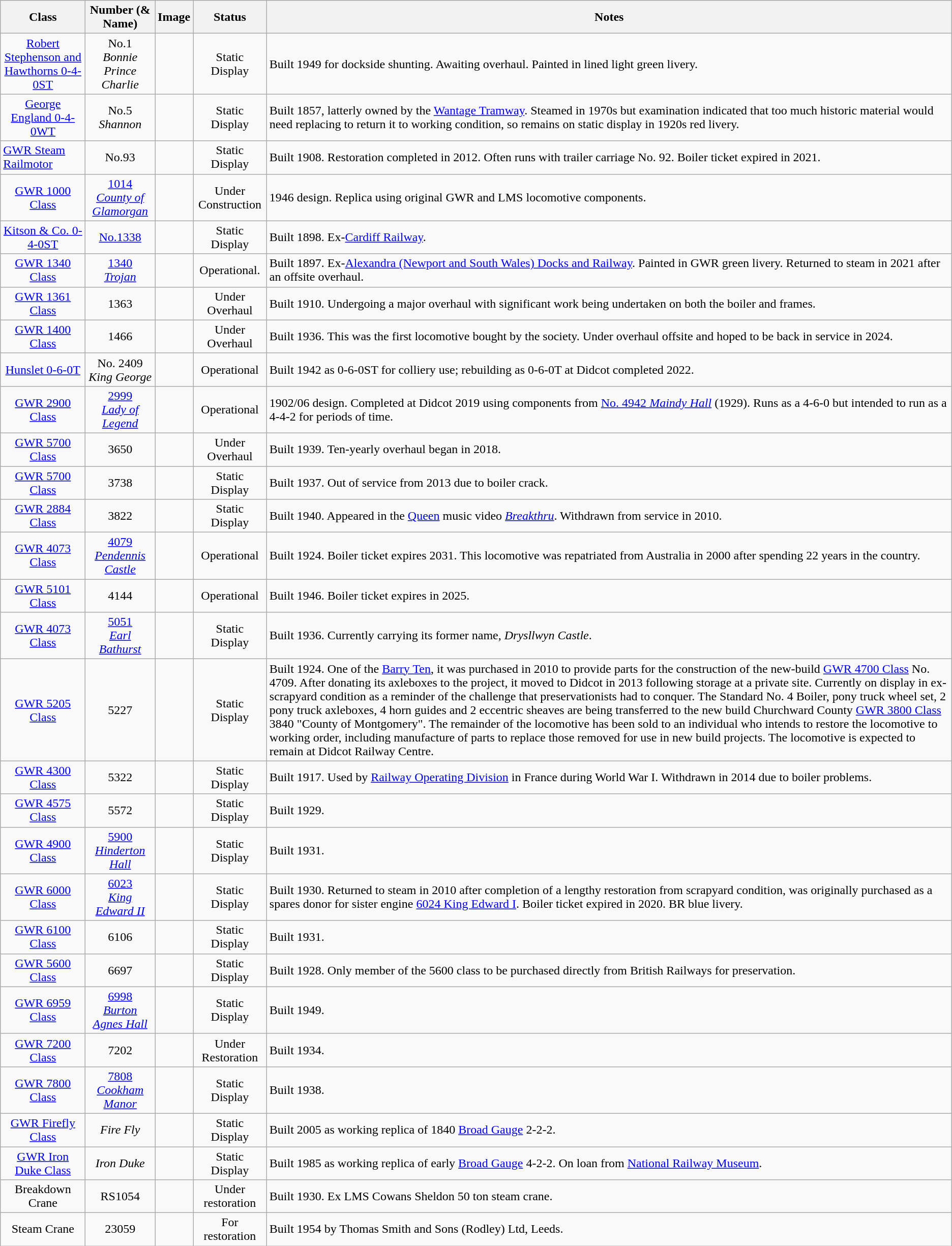<table class="wikitable sortable">
<tr>
<th>Class</th>
<th>Number (& Name)</th>
<th class="unsortable">Image</th>
<th>Status</th>
<th>Notes</th>
</tr>
<tr>
<td style="text-align: center"><a href='#'>Robert Stephenson and Hawthorns 0-4-0ST</a></td>
<td style="text-align: center">No.1<br><em>Bonnie Prince Charlie</em></td>
<td></td>
<td style="text-align: center">Static Display</td>
<td>Built 1949 for dockside shunting. Awaiting overhaul. Painted in lined light green livery.</td>
</tr>
<tr>
<td style="text-align: center"><a href='#'>George England 0-4-0WT</a></td>
<td style="text-align: center">No.5 <em>Shannon</em></td>
<td></td>
<td style="text-align: center">Static Display</td>
<td>Built 1857, latterly owned by the <a href='#'>Wantage Tramway</a>. Steamed in 1970s but examination indicated that too much historic material would need replacing to return it to working condition, so remains on static display in 1920s red livery.</td>
</tr>
<tr>
<td><a href='#'>GWR Steam Railmotor</a></td>
<td style="text-align: center">No.93</td>
<td style="text-align: center"></td>
<td style="text-align: center">Static Display</td>
<td>Built 1908. Restoration completed in 2012. Often runs with trailer carriage No. 92. Boiler ticket expired in 2021.</td>
</tr>
<tr>
<td style="text-align: center"><a href='#'>GWR 1000 Class</a></td>
<td style="text-align: center"><a href='#'>1014<br><em>County of Glamorgan</em></a></td>
<td></td>
<td style="text-align: center">Under Construction</td>
<td>1946 design. Replica using original GWR and LMS locomotive components.</td>
</tr>
<tr>
<td style="text-align: center"><a href='#'>Kitson & Co. 0-4-0ST</a></td>
<td style="text-align: center"><a href='#'>No.1338</a></td>
<td></td>
<td style="text-align: center">Static Display</td>
<td>Built 1898. Ex-<a href='#'>Cardiff Railway</a>.</td>
</tr>
<tr>
<td style="text-align: center"><a href='#'>GWR 1340 Class</a></td>
<td style="text-align: center"><a href='#'>1340<br><em>Trojan</em></a></td>
<td></td>
<td style="text-align: center">Operational.</td>
<td>Built 1897. Ex-<a href='#'>Alexandra (Newport and South Wales) Docks and Railway</a>. Painted in GWR green livery. Returned to steam in 2021 after an offsite overhaul. </td>
</tr>
<tr>
<td style="text-align: center"><a href='#'>GWR 1361 Class</a></td>
<td style="text-align: center">1363</td>
<td></td>
<td style="text-align: center">Under Overhaul</td>
<td>Built 1910. Undergoing a major overhaul with significant work being undertaken on both the boiler and frames.</td>
</tr>
<tr>
<td style="text-align: center"><a href='#'>GWR 1400 Class</a></td>
<td style="text-align: center">1466</td>
<td></td>
<td style="text-align: center">Under Overhaul</td>
<td>Built 1936. This was the first locomotive bought by the society. Under overhaul offsite and hoped to be back in service in 2024.</td>
</tr>
<tr>
<td style="text-align: center"><a href='#'>Hunslet 0-6-0T</a></td>
<td style="text-align: center">No. 2409<br><em>King George</em></td>
<td></td>
<td style="text-align: center">Operational</td>
<td>Built 1942 as 0-6-0ST for colliery use; rebuilding as 0-6-0T at Didcot completed 2022.</td>
</tr>
<tr>
<td style="text-align: center"><a href='#'>GWR 2900 Class</a></td>
<td style="text-align: center"><a href='#'>2999<br><em>Lady of Legend</em></a></td>
<td></td>
<td style="text-align: center">Operational</td>
<td>1902/06 design. Completed at Didcot 2019 using components from <a href='#'>No. 4942 <em>Maindy Hall</em></a> (1929). Runs as a 4-6-0 but intended to run as a 4-4-2 for periods of time.</td>
</tr>
<tr>
<td style="text-align: center"><a href='#'>GWR 5700 Class</a></td>
<td style="text-align: center">3650</td>
<td></td>
<td style="text-align: center">Under Overhaul</td>
<td>Built 1939. Ten-yearly overhaul began in 2018.</td>
</tr>
<tr>
<td style="text-align: center"><a href='#'>GWR 5700 Class</a></td>
<td style="text-align: center">3738</td>
<td></td>
<td style="text-align: center">Static Display</td>
<td>Built 1937. Out of service from 2013 due to boiler crack.</td>
</tr>
<tr>
<td style="text-align: center"><a href='#'>GWR 2884 Class</a></td>
<td style="text-align: center">3822</td>
<td></td>
<td style="text-align: center">Static Display</td>
<td>Built 1940.  Appeared in the <a href='#'>Queen</a> music video <em><a href='#'>Breakthru</a></em>. Withdrawn from service in 2010.</td>
</tr>
<tr>
<td style="text-align: center"><a href='#'>GWR 4073 Class</a></td>
<td style="text-align: center"><a href='#'>4079<br><em>Pendennis Castle</em></a></td>
<td></td>
<td style="text-align: center">Operational</td>
<td>Built 1924. Boiler ticket expires 2031. This locomotive was repatriated from Australia in 2000 after spending 22 years in the country.</td>
</tr>
<tr>
<td style="text-align: center"><a href='#'>GWR 5101 Class</a></td>
<td style="text-align: center">4144</td>
<td></td>
<td style="text-align: center">Operational</td>
<td>Built 1946. Boiler ticket expires in 2025.</td>
</tr>
<tr>
<td style="text-align: center"><a href='#'>GWR 4073 Class</a></td>
<td style="text-align: center"><a href='#'>5051<br><em>Earl Bathurst</em></a></td>
<td></td>
<td style="text-align: center">Static Display</td>
<td>Built 1936. Currently carrying its former name, <em>Drysllwyn Castle</em>.</td>
</tr>
<tr>
<td style="text-align: center"><a href='#'>GWR 5205 Class</a></td>
<td style="text-align: center">5227</td>
<td></td>
<td style="text-align: center">Static Display</td>
<td>Built 1924. One of the <a href='#'>Barry Ten</a>, it was purchased in 2010 to provide parts for the construction of the new-build <a href='#'>GWR 4700 Class</a> No. 4709. After donating its axleboxes to the project, it moved to Didcot in 2013 following storage at a private site. Currently on display in ex-scrapyard condition as a reminder of the challenge that preservationists had to conquer. The Standard No. 4 Boiler, pony truck wheel set, 2 pony truck axleboxes, 4 horn guides and 2 eccentric sheaves are being transferred to the new build Churchward County <a href='#'>GWR 3800 Class</a> 3840 "County of Montgomery". The remainder of the locomotive has been sold to an individual who intends to restore the locomotive to working order, including manufacture of parts to replace those removed for use in new build projects. The locomotive is expected to remain at Didcot Railway Centre. </td>
</tr>
<tr>
<td style="text-align: center"><a href='#'>GWR 4300 Class</a></td>
<td style="text-align: center">5322</td>
<td></td>
<td style="text-align: center">Static Display</td>
<td>Built 1917. Used by <a href='#'>Railway Operating Division</a> in France during World War I. Withdrawn in 2014 due to boiler problems.</td>
</tr>
<tr>
<td style="text-align: center"><a href='#'>GWR 4575 Class</a></td>
<td style="text-align: center">5572</td>
<td></td>
<td style="text-align: center">Static Display</td>
<td>Built 1929.</td>
</tr>
<tr>
<td style="text-align: center"><a href='#'>GWR 4900 Class</a></td>
<td style="text-align: center"><a href='#'>5900<br><em>Hinderton Hall</em></a></td>
<td></td>
<td style="text-align: center">Static Display</td>
<td>Built 1931.</td>
</tr>
<tr>
<td style="text-align: center"><a href='#'>GWR 6000 Class</a></td>
<td style="text-align: center"><a href='#'>6023<br><em>King Edward II</em></a></td>
<td></td>
<td style="text-align: center">Static Display</td>
<td>Built 1930. Returned to steam in 2010 after completion of a lengthy restoration from scrapyard condition, was originally purchased as a spares donor for sister engine <a href='#'>6024 King Edward I</a>. Boiler ticket expired in 2020. BR blue livery.</td>
</tr>
<tr>
<td style="text-align: center"><a href='#'>GWR 6100 Class</a></td>
<td style="text-align: center">6106</td>
<td></td>
<td style="text-align: center">Static Display</td>
<td>Built 1931.</td>
</tr>
<tr>
<td style="text-align: center"><a href='#'>GWR 5600 Class</a></td>
<td style="text-align: center">6697</td>
<td></td>
<td style="text-align: center">Static Display</td>
<td>Built 1928. Only member of the 5600 class to be purchased directly from British Railways for preservation.</td>
</tr>
<tr>
<td style="text-align: center"><a href='#'>GWR 6959 Class</a></td>
<td style="text-align: center"><a href='#'>6998<br><em>Burton Agnes Hall</em></a></td>
<td></td>
<td style="text-align: center">Static Display</td>
<td>Built 1949.</td>
</tr>
<tr>
<td style="text-align: center"><a href='#'>GWR 7200 Class</a></td>
<td style="text-align: center">7202</td>
<td></td>
<td style="text-align: center">Under Restoration</td>
<td>Built 1934.</td>
</tr>
<tr>
<td style="text-align: center"><a href='#'>GWR 7800 Class</a></td>
<td style="text-align: center"><a href='#'>7808<br><em>Cookham Manor</em></a></td>
<td></td>
<td style="text-align: center">Static Display</td>
<td>Built 1938.</td>
</tr>
<tr>
<td style="text-align: center"><a href='#'>GWR Firefly Class</a></td>
<td style="text-align: center"><em>Fire Fly</em></td>
<td style="text-align: center"></td>
<td style="text-align: center">Static Display</td>
<td>Built 2005 as working replica of 1840 <a href='#'>Broad Gauge</a> 2-2-2.</td>
</tr>
<tr>
<td style="text-align: center"><a href='#'>GWR Iron Duke Class</a></td>
<td style="text-align: center"><em>Iron Duke</em></td>
<td style="text-align: center"></td>
<td style="text-align: center">Static Display</td>
<td>Built 1985 as working replica of early <a href='#'>Broad Gauge</a> 4-2-2. On loan from <a href='#'>National Railway Museum</a>.</td>
</tr>
<tr>
<td style="text-align: center">Breakdown Crane</td>
<td style="text-align: center">RS1054</td>
<td style="text-align: center"></td>
<td style="text-align: center">Under restoration</td>
<td>Built 1930. Ex LMS Cowans Sheldon 50 ton steam crane.</td>
</tr>
<tr>
<td style="text-align: center">Steam Crane</td>
<td style="text-align: center">23059</td>
<td style="text-align: center"></td>
<td style="text-align: center">For restoration</td>
<td>Built 1954 by Thomas Smith and Sons (Rodley) Ltd, Leeds.</td>
</tr>
</table>
